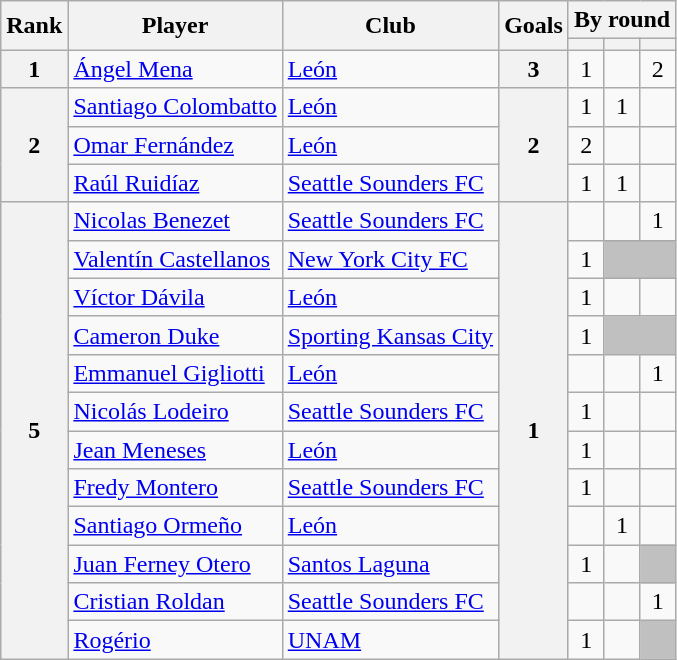<table class="wikitable" style="text-align:center">
<tr>
<th rowspan=2>Rank</th>
<th rowspan=2>Player</th>
<th rowspan=2>Club</th>
<th rowspan=2>Goals</th>
<th colspan=8>By round</th>
</tr>
<tr>
<th></th>
<th></th>
<th></th>
</tr>
<tr>
<th>1</th>
<td align="left"> <a href='#'>Ángel Mena</a></td>
<td align="left"> <a href='#'>León</a></td>
<th>3</th>
<td>1</td>
<td></td>
<td>2</td>
</tr>
<tr>
<th rowspan="3">2</th>
<td align="left"> <a href='#'>Santiago Colombatto</a></td>
<td align="left"> <a href='#'>León</a></td>
<th rowspan="3">2</th>
<td>1</td>
<td>1</td>
<td></td>
</tr>
<tr>
<td align="left"> <a href='#'>Omar Fernández</a></td>
<td align="left"> <a href='#'>León</a></td>
<td>2</td>
<td></td>
<td></td>
</tr>
<tr>
<td align="left"> <a href='#'>Raúl Ruidíaz</a></td>
<td align="left"> <a href='#'>Seattle Sounders FC</a></td>
<td>1</td>
<td>1</td>
<td></td>
</tr>
<tr>
<th rowspan="12">5</th>
<td align="left"> <a href='#'>Nicolas Benezet</a></td>
<td align="left"> <a href='#'>Seattle Sounders FC</a></td>
<th rowspan="12">1</th>
<td></td>
<td></td>
<td>1</td>
</tr>
<tr>
<td align="left"> <a href='#'>Valentín Castellanos</a></td>
<td align="left"> <a href='#'>New York City FC</a></td>
<td>1</td>
<td bgcolor="silver" colspan=2></td>
</tr>
<tr>
<td align="left"> <a href='#'>Víctor Dávila</a></td>
<td align="left"> <a href='#'>León</a></td>
<td>1</td>
<td></td>
<td></td>
</tr>
<tr>
<td align="left"> <a href='#'>Cameron Duke</a></td>
<td align="left"> <a href='#'>Sporting Kansas City</a></td>
<td>1</td>
<td bgcolor="silver" colspan=2></td>
</tr>
<tr>
<td align="left"> <a href='#'>Emmanuel Gigliotti</a></td>
<td align="left"> <a href='#'>León</a></td>
<td></td>
<td></td>
<td>1</td>
</tr>
<tr>
<td align="left"> <a href='#'>Nicolás Lodeiro</a></td>
<td align="left"> <a href='#'>Seattle Sounders FC</a></td>
<td>1</td>
<td></td>
<td></td>
</tr>
<tr>
<td align="left"> <a href='#'>Jean Meneses</a></td>
<td align="left"> <a href='#'>León</a></td>
<td>1</td>
<td></td>
<td></td>
</tr>
<tr>
<td align="left"> <a href='#'>Fredy Montero</a></td>
<td align="left"> <a href='#'>Seattle Sounders FC</a></td>
<td>1</td>
<td></td>
<td></td>
</tr>
<tr>
<td align="left"> <a href='#'>Santiago Ormeño</a></td>
<td align="left"> <a href='#'>León</a></td>
<td></td>
<td>1</td>
<td></td>
</tr>
<tr>
<td align="left"> <a href='#'>Juan Ferney Otero</a></td>
<td align="left"> <a href='#'>Santos Laguna</a></td>
<td>1</td>
<td></td>
<td bgcolor="silver"></td>
</tr>
<tr>
<td align="left"> <a href='#'>Cristian Roldan</a></td>
<td align="left"> <a href='#'>Seattle Sounders FC</a></td>
<td></td>
<td></td>
<td>1</td>
</tr>
<tr>
<td align="left"> <a href='#'>Rogério</a></td>
<td align="left"> <a href='#'>UNAM</a></td>
<td>1</td>
<td></td>
<td bgcolor="silver"></td>
</tr>
</table>
